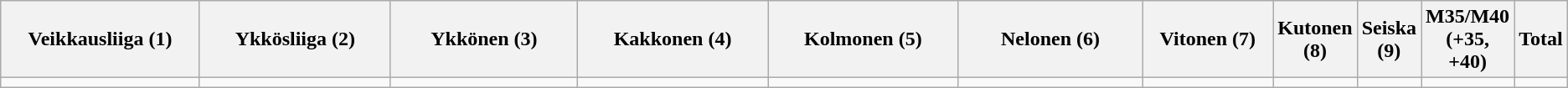<table class="wikitable">
<tr>
<th width="15%">Veikkausliiga (1)</th>
<th width="15%">Ykkösliiga (2)</th>
<th width="15%">Ykkönen (3)</th>
<th width="15%">Kakkonen (4)</th>
<th width="15%">Kolmonen (5)</th>
<th width="15%">Nelonen (6)</th>
<th width="15%">Vitonen (7)</th>
<th width="15%">Kutonen (8)</th>
<th width="15%">Seiska (9)</th>
<th width="15%">M35/M40 (+35, +40)</th>
<th width="15%">Total</th>
</tr>
<tr>
<td></td>
<td></td>
<td></td>
<td></td>
<td></td>
<td></td>
<td></td>
<td></td>
<td></td>
<td></td>
<td></td>
</tr>
</table>
